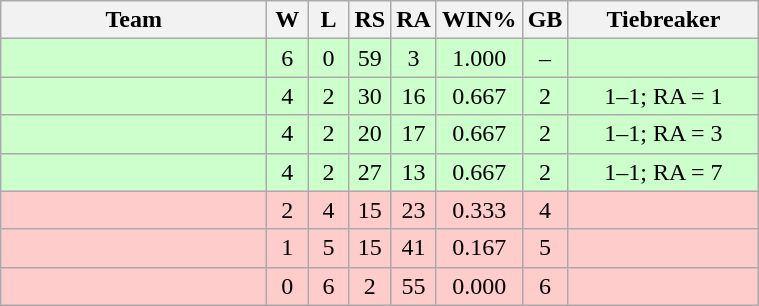<table class=wikitable style=text-align:center>
<tr>
<th width = 170>Team</th>
<th width = 20>W</th>
<th width = 20>L</th>
<th width = 20>RS</th>
<th width = 20>RA</th>
<th width = 20>WIN%</th>
<th width = 20>GB</th>
<th width = 120>Tiebreaker</th>
</tr>
<tr style="background:#cfc;">
<td align=left></td>
<td>6</td>
<td>0</td>
<td>59</td>
<td>3</td>
<td>1.000</td>
<td>–</td>
<td></td>
</tr>
<tr style = "background:#cfc;">
<td align = left></td>
<td>4</td>
<td>2</td>
<td>30</td>
<td>16</td>
<td>0.667</td>
<td>2</td>
<td>1–1; RA = 1</td>
</tr>
<tr style = "background:#cfc;">
<td align = left></td>
<td>4</td>
<td>2</td>
<td>20</td>
<td>17</td>
<td>0.667</td>
<td>2</td>
<td>1–1; RA = 3</td>
</tr>
<tr style = "background:#cfc;">
<td align = left></td>
<td>4</td>
<td>2</td>
<td>27</td>
<td>13</td>
<td>0.667</td>
<td>2</td>
<td>1–1; RA = 7</td>
</tr>
<tr style = "background:#fcc;">
<td align = left></td>
<td>2</td>
<td>4</td>
<td>15</td>
<td>23</td>
<td>0.333</td>
<td>4</td>
<td></td>
</tr>
<tr style = "background:#fcc;">
<td align = left></td>
<td>1</td>
<td>5</td>
<td>15</td>
<td>41</td>
<td>0.167</td>
<td>5</td>
<td></td>
</tr>
<tr style = "background:#fcc;">
<td align = left></td>
<td>0</td>
<td>6</td>
<td>2</td>
<td>55</td>
<td>0.000</td>
<td>6</td>
<td></td>
</tr>
</table>
